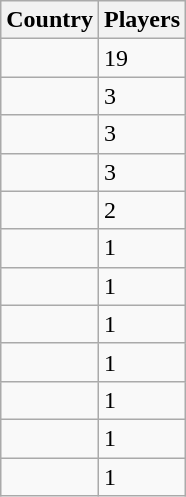<table class="wikitable sortable">
<tr>
<th>Country</th>
<th>Players</th>
</tr>
<tr>
<td></td>
<td>19</td>
</tr>
<tr>
<td></td>
<td>3</td>
</tr>
<tr>
<td></td>
<td>3</td>
</tr>
<tr>
<td></td>
<td>3</td>
</tr>
<tr>
<td></td>
<td>2</td>
</tr>
<tr>
<td></td>
<td>1</td>
</tr>
<tr>
<td></td>
<td>1</td>
</tr>
<tr>
<td></td>
<td>1</td>
</tr>
<tr>
<td></td>
<td>1</td>
</tr>
<tr>
<td></td>
<td>1</td>
</tr>
<tr>
<td></td>
<td>1</td>
</tr>
<tr>
<td></td>
<td>1</td>
</tr>
</table>
